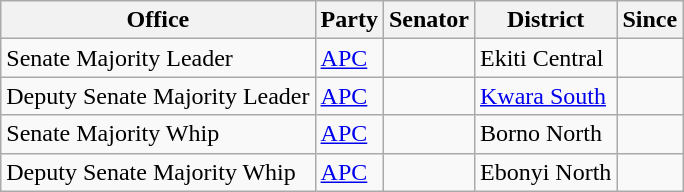<table class="sortable wikitable">
<tr>
<th>Office</th>
<th>Party</th>
<th>Senator</th>
<th>District</th>
<th>Since</th>
</tr>
<tr>
<td>Senate Majority Leader</td>
<td><a href='#'>APC</a></td>
<td></td>
<td>Ekiti Central</td>
<td></td>
</tr>
<tr>
<td>Deputy Senate Majority Leader</td>
<td><a href='#'>APC</a></td>
<td></td>
<td><a href='#'>Kwara South</a></td>
<td></td>
</tr>
<tr>
<td>Senate Majority Whip</td>
<td><a href='#'>APC</a></td>
<td></td>
<td>Borno North</td>
<td></td>
</tr>
<tr>
<td>Deputy Senate Majority Whip</td>
<td><a href='#'>APC</a></td>
<td></td>
<td>Ebonyi North</td>
<td></td>
</tr>
</table>
